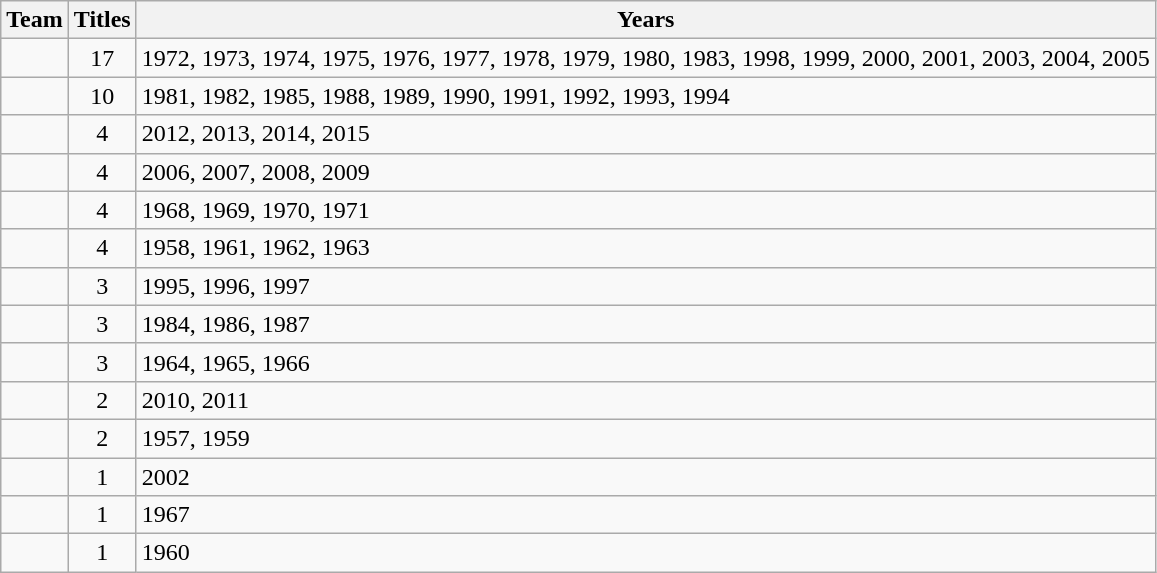<table class="wikitable sortable" style="text-align:center">
<tr>
<th>Team</th>
<th>Titles</th>
<th>Years</th>
</tr>
<tr>
<td style=><em></em></td>
<td>17</td>
<td align=left>1972, 1973, 1974, 1975, 1976, 1977, 1978, 1979, 1980, 1983, 1998, 1999, 2000, 2001, 2003, 2004, 2005</td>
</tr>
<tr>
<td style=><em></em></td>
<td>10</td>
<td align=left>1981, 1982, 1985, 1988, 1989, 1990, 1991, 1992, 1993, 1994</td>
</tr>
<tr>
<td style=><em></em></td>
<td>4</td>
<td align=left>2012, 2013, 2014, 2015</td>
</tr>
<tr>
<td style=><em></em></td>
<td>4</td>
<td align=left>2006, 2007, 2008, 2009</td>
</tr>
<tr>
<td style=><em></em></td>
<td>4</td>
<td align=left>1968, 1969, 1970, 1971</td>
</tr>
<tr>
<td style=><em></em></td>
<td>4</td>
<td align=left>1958, 1961, 1962, 1963</td>
</tr>
<tr>
<td style=><em></em></td>
<td>3</td>
<td align=left>1995, 1996, 1997</td>
</tr>
<tr>
<td style=><em></em></td>
<td>3</td>
<td align=left>1984, 1986, 1987</td>
</tr>
<tr>
<td style=><em></em></td>
<td>3</td>
<td align=left>1964, 1965, 1966</td>
</tr>
<tr>
<td style=><em></em></td>
<td>2</td>
<td align=left>2010, 2011</td>
</tr>
<tr>
<td style=><em></em></td>
<td>2</td>
<td align=left>1957, 1959</td>
</tr>
<tr>
<td style=><em></em></td>
<td>1</td>
<td align=left>2002</td>
</tr>
<tr>
<td style=><em></em></td>
<td>1</td>
<td align=left>1967</td>
</tr>
<tr>
<td style=><em></em></td>
<td>1</td>
<td align=left>1960</td>
</tr>
</table>
